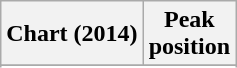<table class="wikitable sortable plainrowheaders" style="text-align:center;">
<tr>
<th scope="col">Chart (2014)</th>
<th scope="col">Peak<br>position</th>
</tr>
<tr>
</tr>
<tr>
</tr>
<tr>
</tr>
</table>
